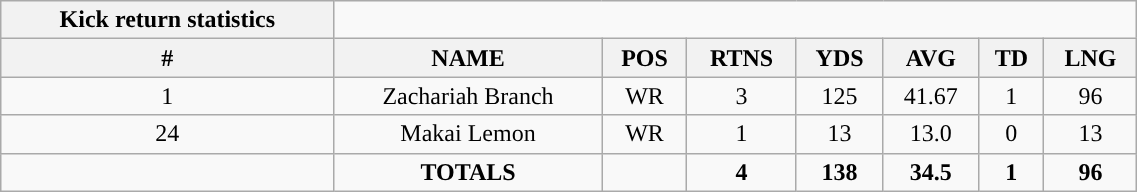<table style="width:60%; text-align:center;" class="wikitable collapsible collapsed">
<tr>
<th style="text-align:center; ">Kick return statistics</th>
</tr>
<tr>
<th>#</th>
<th>NAME</th>
<th>POS</th>
<th>RTNS</th>
<th>YDS</th>
<th>AVG</th>
<th>TD</th>
<th>LNG</th>
</tr>
<tr>
<td>1</td>
<td>Zachariah Branch</td>
<td>WR</td>
<td>3</td>
<td>125</td>
<td>41.67</td>
<td>1</td>
<td>96</td>
</tr>
<tr>
<td>24</td>
<td>Makai Lemon</td>
<td>WR</td>
<td>1</td>
<td>13</td>
<td>13.0</td>
<td>0</td>
<td>13</td>
</tr>
<tr>
<td></td>
<td><strong>TOTALS</strong></td>
<td></td>
<td><strong>4</strong></td>
<td><strong>138</strong></td>
<td><strong>34.5</strong></td>
<td><strong>1</strong></td>
<td><strong>96</strong></td>
</tr>
</table>
